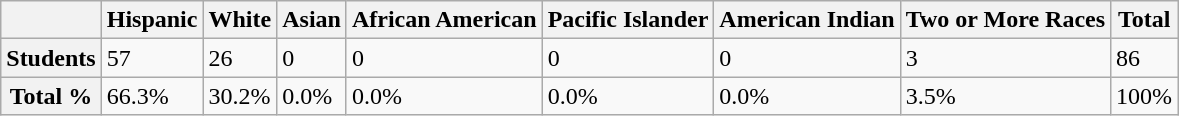<table class="wikitable">
<tr>
<th></th>
<th>Hispanic</th>
<th>White</th>
<th>Asian</th>
<th>African American</th>
<th>Pacific Islander</th>
<th>American Indian</th>
<th>Two or More Races</th>
<th>Total</th>
</tr>
<tr>
<th>Students</th>
<td>57</td>
<td>26</td>
<td>0</td>
<td>0</td>
<td>0</td>
<td>0</td>
<td>3</td>
<td>86</td>
</tr>
<tr>
<th>Total %</th>
<td>66.3%</td>
<td>30.2%</td>
<td>0.0%</td>
<td>0.0%</td>
<td>0.0%</td>
<td>0.0%</td>
<td>3.5%</td>
<td>100%</td>
</tr>
</table>
